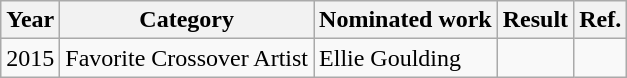<table class="wikitable">
<tr>
<th>Year</th>
<th>Category</th>
<th>Nominated work</th>
<th>Result</th>
<th>Ref.</th>
</tr>
<tr>
<td>2015</td>
<td>Favorite Crossover Artist</td>
<td>Ellie Goulding</td>
<td></td>
<td></td>
</tr>
</table>
